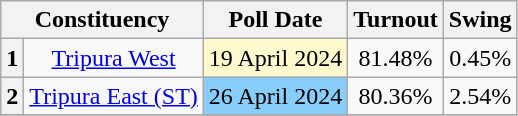<table class="wikitable sortable" style="text-align:center;">
<tr>
<th colspan="2">Constituency</th>
<th>Poll Date</th>
<th>Turnout</th>
<th>Swing</th>
</tr>
<tr>
<th>1</th>
<td><a href='#'>Tripura West</a></td>
<td bgcolor=#FFFACD>19 April 2024</td>
<td>81.48%</td>
<td>0.45%</td>
</tr>
<tr>
<th>2</th>
<td><a href='#'>Tripura East (ST)</a></td>
<td bgcolor=#87CEFA>26 April 2024</td>
<td>80.36%</td>
<td>2.54%</td>
</tr>
<tr>
</tr>
</table>
